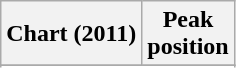<table class="wikitable">
<tr>
<th>Chart (2011)</th>
<th>Peak<br>position</th>
</tr>
<tr>
</tr>
<tr>
</tr>
</table>
